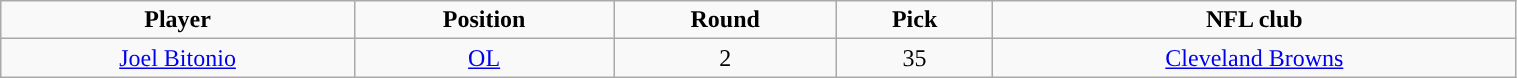<table class="wikitable" width="80%">
<tr align="center">
<td><strong>Player</strong></td>
<td><strong>Position</strong></td>
<td><strong>Round</strong></td>
<td><strong>Pick</strong></td>
<td><strong>NFL club</strong></td>
</tr>
<tr align="center" bgcolor="">
<td><a href='#'>Joel Bitonio</a></td>
<td><a href='#'>OL</a></td>
<td>2</td>
<td>35</td>
<td><a href='#'>Cleveland Browns</a></td>
</tr>
</table>
